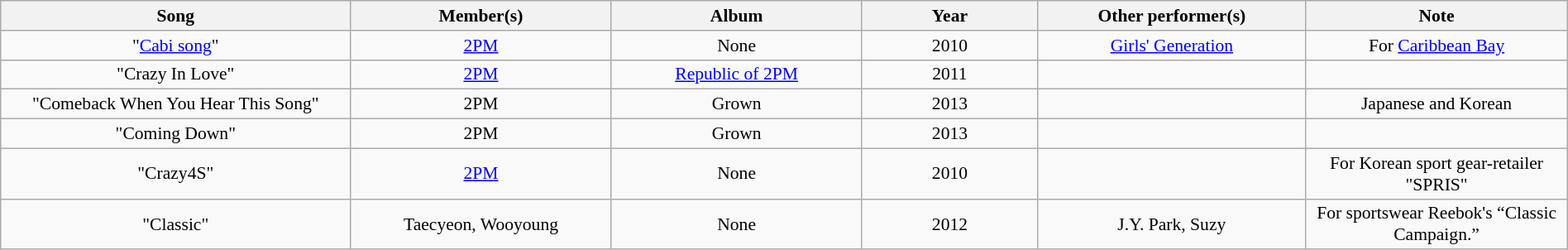<table class="wikitable" style="margin:0.5em auto; clear:both; font-size:.9em; text-align:center; width:100%">
<tr>
<th width="500">Song</th>
<th width="350">Member(s)</th>
<th width="350">Album</th>
<th width="250">Year</th>
<th width="350">Other performer(s)</th>
<th width="350">Note</th>
</tr>
<tr>
<td>"<a href='#'>Cabi song</a>"</td>
<td><a href='#'>2PM</a></td>
<td>None</td>
<td>2010</td>
<td><a href='#'>Girls' Generation</a></td>
<td>For <a href='#'>Caribbean Bay</a></td>
</tr>
<tr>
<td>"Crazy In Love"</td>
<td><a href='#'>2PM</a></td>
<td><a href='#'>Republic of 2PM</a></td>
<td>2011</td>
<td></td>
<td></td>
</tr>
<tr>
<td>"Comeback When You Hear This Song"</td>
<td>2PM</td>
<td>Grown</td>
<td>2013</td>
<td></td>
<td>Japanese and Korean</td>
</tr>
<tr>
<td>"Coming Down"</td>
<td>2PM</td>
<td>Grown</td>
<td>2013</td>
<td></td>
<td></td>
</tr>
<tr Composed by ChanSung>
<td>"Crazy4S"</td>
<td><a href='#'>2PM</a></td>
<td>None</td>
<td>2010</td>
<td></td>
<td>For Korean sport gear-retailer "SPRIS"</td>
</tr>
<tr>
<td>"Classic"</td>
<td>Taecyeon, Wooyoung</td>
<td>None</td>
<td>2012</td>
<td>J.Y. Park, Suzy</td>
<td>For sportswear Reebok's “Classic Campaign.”</td>
</tr>
</table>
